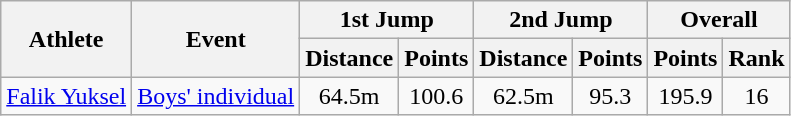<table class="wikitable">
<tr>
<th rowspan="2">Athlete</th>
<th rowspan="2">Event</th>
<th colspan="2">1st Jump</th>
<th colspan="2">2nd Jump</th>
<th colspan="2">Overall</th>
</tr>
<tr>
<th>Distance</th>
<th>Points</th>
<th>Distance</th>
<th>Points</th>
<th>Points</th>
<th>Rank</th>
</tr>
<tr>
<td><a href='#'>Falik Yuksel</a></td>
<td><a href='#'>Boys' individual</a></td>
<td align="center">64.5m</td>
<td align="center">100.6</td>
<td align="center">62.5m</td>
<td align="center">95.3</td>
<td align="center">195.9</td>
<td align="center">16</td>
</tr>
</table>
